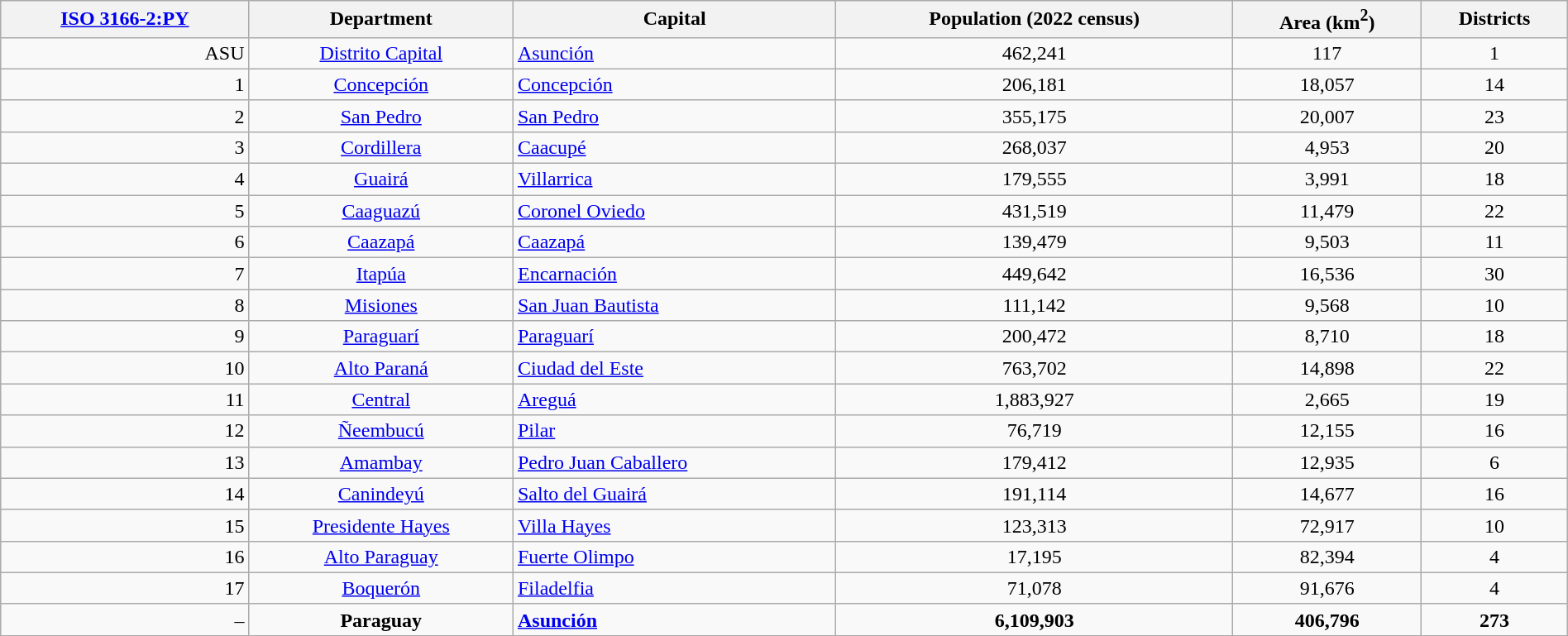<table class="wikitable sortable" style="width:100%; text-align:center">
<tr style="vertical-align: top;">
<th style="vertical-align: middle"><a href='#'>ISO 3166-2:PY</a></th>
<th style="vertical-align: middle">Department</th>
<th style="vertical-align: middle"><strong>Capital</strong></th>
<th style="vertical-align: middle"><strong>Population (2022 census)</strong></th>
<th style="vertical-align: middle"><strong>Area (km<sup>2</sup>)</strong></th>
<th style="vertical-align: middle"><strong>Districts</strong></th>
</tr>
<tr>
<td style="text-align:right;">ASU</td>
<td><a href='#'>Distrito Capital</a></td>
<td style="text-align:left;"><a href='#'>Asunción</a></td>
<td>462,241</td>
<td>117</td>
<td>1</td>
</tr>
<tr>
<td style="text-align:right;">1</td>
<td><a href='#'>Concepción</a></td>
<td style="text-align:left;"><a href='#'>Concepción</a></td>
<td>206,181</td>
<td>18,057</td>
<td>14</td>
</tr>
<tr>
<td style="text-align:right;">2</td>
<td><a href='#'>San Pedro</a></td>
<td style="text-align:left;"><a href='#'>San Pedro</a></td>
<td>355,175</td>
<td>20,007</td>
<td>23</td>
</tr>
<tr>
<td style="text-align:right;">3</td>
<td><a href='#'>Cordillera</a></td>
<td style="text-align:left;"><a href='#'>Caacupé</a></td>
<td>268,037</td>
<td>4,953</td>
<td>20</td>
</tr>
<tr>
<td style="text-align:right;">4</td>
<td><a href='#'>Guairá</a></td>
<td style="text-align:left;"><a href='#'>Villarrica</a></td>
<td>179,555</td>
<td>3,991</td>
<td>18</td>
</tr>
<tr>
<td style="text-align:right;">5</td>
<td><a href='#'>Caaguazú</a></td>
<td style="text-align:left;"><a href='#'>Coronel Oviedo</a></td>
<td>431,519</td>
<td>11,479</td>
<td>22</td>
</tr>
<tr>
<td style="text-align:right;">6</td>
<td><a href='#'>Caazapá</a></td>
<td style="text-align:left;"><a href='#'>Caazapá</a></td>
<td>139,479</td>
<td>9,503</td>
<td>11</td>
</tr>
<tr>
<td style="text-align:right;">7</td>
<td><a href='#'>Itapúa</a></td>
<td style="text-align:left;"><a href='#'>Encarnación</a></td>
<td>449,642</td>
<td>16,536</td>
<td>30</td>
</tr>
<tr>
<td style="text-align:right;">8</td>
<td><a href='#'>Misiones</a></td>
<td style="text-align:left;"><a href='#'>San Juan Bautista</a></td>
<td>111,142</td>
<td>9,568</td>
<td>10</td>
</tr>
<tr>
<td style="text-align:right;">9</td>
<td><a href='#'>Paraguarí</a></td>
<td style="text-align:left;"><a href='#'>Paraguarí</a></td>
<td>200,472</td>
<td>8,710</td>
<td>18</td>
</tr>
<tr>
<td style="text-align:right;">10</td>
<td><a href='#'>Alto Paraná</a></td>
<td style="text-align:left;"><a href='#'>Ciudad del Este</a></td>
<td>763,702</td>
<td>14,898</td>
<td>22</td>
</tr>
<tr>
<td style="text-align:right;">11</td>
<td><a href='#'>Central</a></td>
<td style="text-align:left;"><a href='#'>Areguá</a></td>
<td>1,883,927</td>
<td>2,665</td>
<td>19</td>
</tr>
<tr>
<td style="text-align:right;">12</td>
<td><a href='#'>Ñeembucú</a></td>
<td style="text-align:left;"><a href='#'>Pilar</a></td>
<td>76,719</td>
<td>12,155</td>
<td>16</td>
</tr>
<tr>
<td style="text-align:right;">13</td>
<td><a href='#'>Amambay</a></td>
<td style="text-align:left;"><a href='#'>Pedro Juan Caballero</a></td>
<td>179,412</td>
<td>12,935</td>
<td>6</td>
</tr>
<tr>
<td style="text-align:right;">14</td>
<td><a href='#'>Canindeyú</a></td>
<td style="text-align:left;"><a href='#'>Salto del Guairá</a></td>
<td>191,114</td>
<td>14,677</td>
<td>16</td>
</tr>
<tr>
<td style="text-align:right;">15</td>
<td><a href='#'>Presidente Hayes</a></td>
<td style="text-align:left;"><a href='#'>Villa Hayes</a></td>
<td>123,313</td>
<td>72,917</td>
<td>10</td>
</tr>
<tr>
<td style="text-align:right;">16</td>
<td><a href='#'>Alto Paraguay</a></td>
<td style="text-align:left;"><a href='#'>Fuerte Olimpo</a></td>
<td>17,195</td>
<td>82,394</td>
<td>4</td>
</tr>
<tr>
<td style="text-align:right;">17</td>
<td><a href='#'>Boquerón</a></td>
<td style="text-align:left;"><a href='#'>Filadelfia</a></td>
<td>71,078</td>
<td>91,676</td>
<td>4</td>
</tr>
<tr>
<td style="text-align:right;">–</td>
<td><strong>Paraguay</strong></td>
<td style="text-align:left;"><strong><a href='#'>Asunción</a></strong></td>
<td><strong>6,109,903</strong></td>
<td><strong>406,796</strong></td>
<td><strong>273</strong></td>
</tr>
</table>
